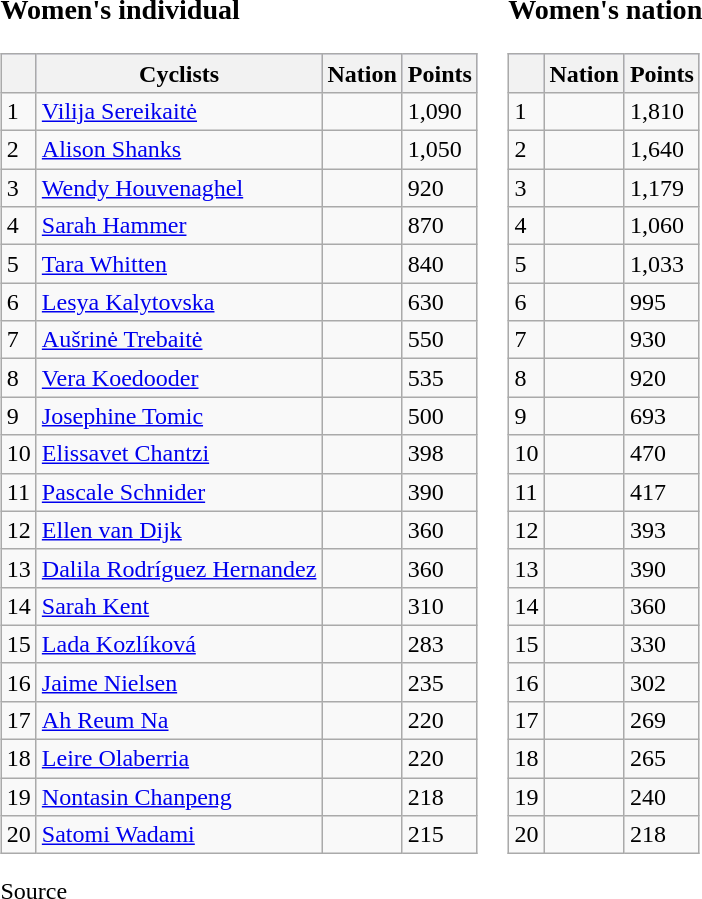<table class="vatop">
<tr valign="top">
<td><br><h3>Women's individual</h3><table class="wikitable sortable">
<tr style=background:#ccccff;>
<th></th>
<th>Cyclists</th>
<th>Nation</th>
<th>Points</th>
</tr>
<tr>
<td>1</td>
<td><a href='#'>Vilija Sereikaitė</a></td>
<td></td>
<td>1,090</td>
</tr>
<tr>
<td>2</td>
<td><a href='#'>Alison Shanks</a></td>
<td></td>
<td>1,050</td>
</tr>
<tr>
<td>3</td>
<td><a href='#'>Wendy Houvenaghel</a></td>
<td></td>
<td>920</td>
</tr>
<tr>
<td>4</td>
<td><a href='#'>Sarah Hammer</a></td>
<td></td>
<td>870</td>
</tr>
<tr>
<td>5</td>
<td><a href='#'>Tara Whitten</a></td>
<td></td>
<td>840</td>
</tr>
<tr>
<td>6</td>
<td><a href='#'>Lesya Kalytovska</a></td>
<td></td>
<td>630</td>
</tr>
<tr>
<td>7</td>
<td><a href='#'>Aušrinė Trebaitė</a></td>
<td></td>
<td>550</td>
</tr>
<tr>
<td>8</td>
<td><a href='#'>Vera Koedooder</a></td>
<td></td>
<td>535</td>
</tr>
<tr>
<td>9</td>
<td><a href='#'>Josephine Tomic</a></td>
<td></td>
<td>500</td>
</tr>
<tr>
<td>10</td>
<td><a href='#'>Elissavet Chantzi</a></td>
<td></td>
<td>398</td>
</tr>
<tr>
<td>11</td>
<td><a href='#'>Pascale Schnider</a></td>
<td></td>
<td>390</td>
</tr>
<tr>
<td>12</td>
<td><a href='#'>Ellen van Dijk</a></td>
<td></td>
<td>360</td>
</tr>
<tr>
<td>13</td>
<td><a href='#'>Dalila Rodríguez Hernandez</a></td>
<td></td>
<td>360</td>
</tr>
<tr>
<td>14</td>
<td><a href='#'>Sarah Kent</a></td>
<td></td>
<td>310</td>
</tr>
<tr>
<td>15</td>
<td><a href='#'>Lada Kozlíková</a></td>
<td></td>
<td>283</td>
</tr>
<tr>
<td>16</td>
<td><a href='#'>Jaime Nielsen</a></td>
<td></td>
<td>235</td>
</tr>
<tr>
<td>17</td>
<td><a href='#'>Ah Reum Na</a></td>
<td></td>
<td>220</td>
</tr>
<tr>
<td>18</td>
<td><a href='#'>Leire Olaberria</a></td>
<td></td>
<td>220</td>
</tr>
<tr>
<td>19</td>
<td><a href='#'>Nontasin Chanpeng</a></td>
<td></td>
<td>218</td>
</tr>
<tr>
<td>20</td>
<td><a href='#'>Satomi Wadami</a></td>
<td></td>
<td>215</td>
</tr>
</table>
Source</td>
<td><br><h3>Women's nation</h3><table class="wikitable sortable">
<tr style=background:#ccccff;>
<th></th>
<th>Nation</th>
<th>Points</th>
</tr>
<tr>
<td>1</td>
<td></td>
<td>1,810</td>
</tr>
<tr>
<td>2</td>
<td></td>
<td>1,640</td>
</tr>
<tr>
<td>3</td>
<td></td>
<td>1,179</td>
</tr>
<tr>
<td>4</td>
<td></td>
<td>1,060</td>
</tr>
<tr>
<td>5</td>
<td></td>
<td>1,033</td>
</tr>
<tr>
<td>6</td>
<td></td>
<td>995</td>
</tr>
<tr>
<td>7</td>
<td></td>
<td>930</td>
</tr>
<tr>
<td>8</td>
<td></td>
<td>920</td>
</tr>
<tr>
<td>9</td>
<td></td>
<td>693</td>
</tr>
<tr>
<td>10</td>
<td></td>
<td>470</td>
</tr>
<tr>
<td>11</td>
<td></td>
<td>417</td>
</tr>
<tr>
<td>12</td>
<td></td>
<td>393</td>
</tr>
<tr>
<td>13</td>
<td></td>
<td>390</td>
</tr>
<tr>
<td>14</td>
<td></td>
<td>360</td>
</tr>
<tr>
<td>15</td>
<td></td>
<td>330</td>
</tr>
<tr>
<td>16</td>
<td></td>
<td>302</td>
</tr>
<tr>
<td>17</td>
<td></td>
<td>269</td>
</tr>
<tr>
<td>18</td>
<td></td>
<td>265</td>
</tr>
<tr>
<td>19</td>
<td></td>
<td>240</td>
</tr>
<tr>
<td>20</td>
<td></td>
<td>218</td>
</tr>
</table>
</td>
</tr>
</table>
